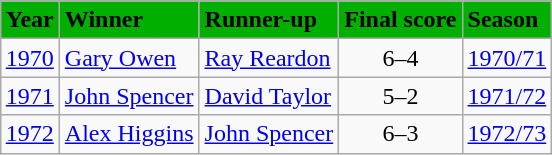<table class="wikitable" style="margin: auto">
<tr>
<th style="text-align: center; background-color: #00af00">Year</th>
<th style="text-align: left; background-color: #00af00">Winner</th>
<th style="text-align: left; background-color: #00af00">Runner-up</th>
<th style="text-align: left; background-color: #00af00">Final score</th>
<th style="text-align: left; background-color: #00af00">Season</th>
</tr>
<tr>
<td><a href='#'>1970</a></td>
<td> <a href='#'>Gary Owen</a></td>
<td> <a href='#'>Ray Reardon</a></td>
<td style="text-align: center">6–4</td>
<td><a href='#'>1970/71</a></td>
</tr>
<tr>
<td><a href='#'>1971</a></td>
<td> <a href='#'>John Spencer</a></td>
<td> <a href='#'>David Taylor</a></td>
<td style="text-align: center">5–2</td>
<td><a href='#'>1971/72</a></td>
</tr>
<tr>
<td><a href='#'>1972</a></td>
<td> <a href='#'>Alex Higgins</a></td>
<td> <a href='#'>John Spencer</a></td>
<td style="text-align: center">6–3</td>
<td><a href='#'>1972/73</a></td>
</tr>
</table>
